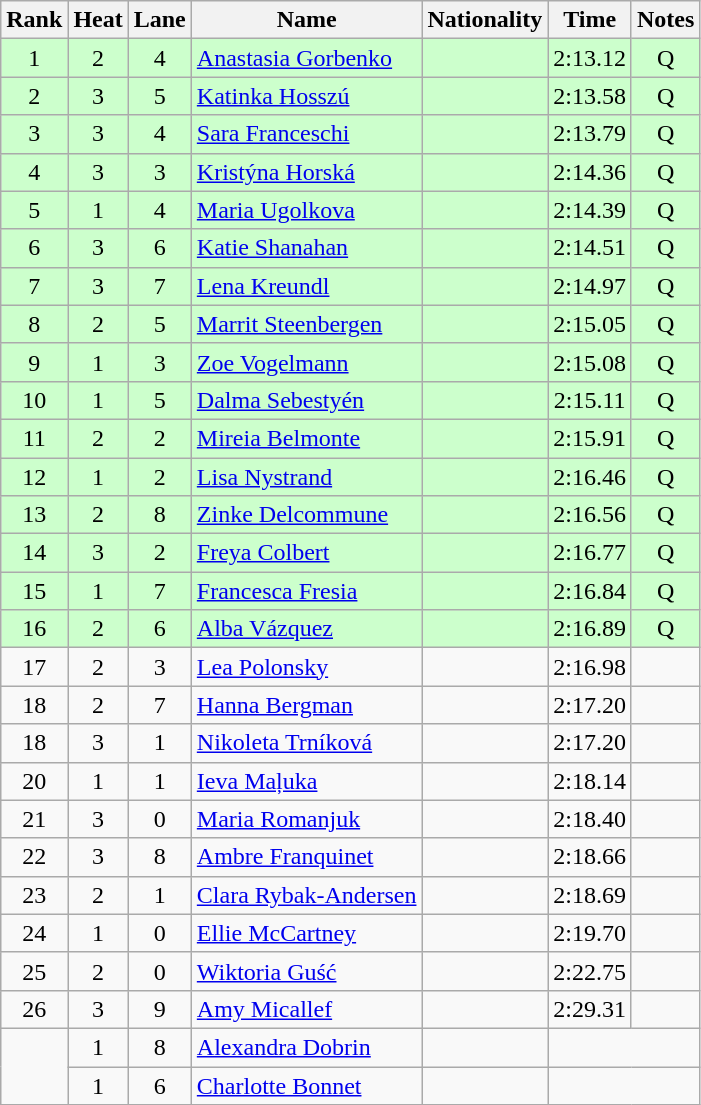<table class="wikitable sortable" style="text-align:center">
<tr>
<th>Rank</th>
<th>Heat</th>
<th>Lane</th>
<th>Name</th>
<th>Nationality</th>
<th>Time</th>
<th>Notes</th>
</tr>
<tr bgcolor=ccffcc>
<td>1</td>
<td>2</td>
<td>4</td>
<td align=left><a href='#'>Anastasia Gorbenko</a></td>
<td align=left></td>
<td>2:13.12</td>
<td>Q</td>
</tr>
<tr bgcolor=ccffcc>
<td>2</td>
<td>3</td>
<td>5</td>
<td align=left><a href='#'>Katinka Hosszú</a></td>
<td align=left></td>
<td>2:13.58</td>
<td>Q</td>
</tr>
<tr bgcolor=ccffcc>
<td>3</td>
<td>3</td>
<td>4</td>
<td align=left><a href='#'>Sara Franceschi</a></td>
<td align=left></td>
<td>2:13.79</td>
<td>Q</td>
</tr>
<tr bgcolor=ccffcc>
<td>4</td>
<td>3</td>
<td>3</td>
<td align=left><a href='#'>Kristýna Horská</a></td>
<td align=left></td>
<td>2:14.36</td>
<td>Q</td>
</tr>
<tr bgcolor=ccffcc>
<td>5</td>
<td>1</td>
<td>4</td>
<td align=left><a href='#'>Maria Ugolkova</a></td>
<td align=left></td>
<td>2:14.39</td>
<td>Q</td>
</tr>
<tr bgcolor=ccffcc>
<td>6</td>
<td>3</td>
<td>6</td>
<td align=left><a href='#'>Katie Shanahan</a></td>
<td align=left></td>
<td>2:14.51</td>
<td>Q</td>
</tr>
<tr bgcolor=ccffcc>
<td>7</td>
<td>3</td>
<td>7</td>
<td align=left><a href='#'>Lena Kreundl</a></td>
<td align=left></td>
<td>2:14.97</td>
<td>Q</td>
</tr>
<tr bgcolor=ccffcc>
<td>8</td>
<td>2</td>
<td>5</td>
<td align=left><a href='#'>Marrit Steenbergen</a></td>
<td align=left></td>
<td>2:15.05</td>
<td>Q</td>
</tr>
<tr bgcolor=ccffcc>
<td>9</td>
<td>1</td>
<td>3</td>
<td align=left><a href='#'>Zoe Vogelmann</a></td>
<td align=left></td>
<td>2:15.08</td>
<td>Q</td>
</tr>
<tr bgcolor=ccffcc>
<td>10</td>
<td>1</td>
<td>5</td>
<td align=left><a href='#'>Dalma Sebestyén</a></td>
<td align=left></td>
<td>2:15.11</td>
<td>Q</td>
</tr>
<tr bgcolor=ccffcc>
<td>11</td>
<td>2</td>
<td>2</td>
<td align=left><a href='#'>Mireia Belmonte</a></td>
<td align=left></td>
<td>2:15.91</td>
<td>Q</td>
</tr>
<tr bgcolor=ccffcc>
<td>12</td>
<td>1</td>
<td>2</td>
<td align=left><a href='#'>Lisa Nystrand</a></td>
<td align=left></td>
<td>2:16.46</td>
<td>Q</td>
</tr>
<tr bgcolor=ccffcc>
<td>13</td>
<td>2</td>
<td>8</td>
<td align=left><a href='#'>Zinke Delcommune</a></td>
<td align=left></td>
<td>2:16.56</td>
<td>Q</td>
</tr>
<tr bgcolor=ccffcc>
<td>14</td>
<td>3</td>
<td>2</td>
<td align=left><a href='#'>Freya Colbert</a></td>
<td align=left></td>
<td>2:16.77</td>
<td>Q</td>
</tr>
<tr bgcolor=ccffcc>
<td>15</td>
<td>1</td>
<td>7</td>
<td align=left><a href='#'>Francesca Fresia</a></td>
<td align=left></td>
<td>2:16.84</td>
<td>Q</td>
</tr>
<tr bgcolor=ccffcc>
<td>16</td>
<td>2</td>
<td>6</td>
<td align=left><a href='#'>Alba Vázquez</a></td>
<td align=left></td>
<td>2:16.89</td>
<td>Q</td>
</tr>
<tr>
<td>17</td>
<td>2</td>
<td>3</td>
<td align=left><a href='#'>Lea Polonsky</a></td>
<td align=left></td>
<td>2:16.98</td>
<td></td>
</tr>
<tr>
<td>18</td>
<td>2</td>
<td>7</td>
<td align=left><a href='#'>Hanna Bergman</a></td>
<td align=left></td>
<td>2:17.20</td>
<td></td>
</tr>
<tr>
<td>18</td>
<td>3</td>
<td>1</td>
<td align=left><a href='#'>Nikoleta Trníková</a></td>
<td align=left></td>
<td>2:17.20</td>
<td></td>
</tr>
<tr>
<td>20</td>
<td>1</td>
<td>1</td>
<td align=left><a href='#'>Ieva Maļuka</a></td>
<td align=left></td>
<td>2:18.14</td>
<td></td>
</tr>
<tr>
<td>21</td>
<td>3</td>
<td>0</td>
<td align=left><a href='#'>Maria Romanjuk</a></td>
<td align=left></td>
<td>2:18.40</td>
<td></td>
</tr>
<tr>
<td>22</td>
<td>3</td>
<td>8</td>
<td align=left><a href='#'>Ambre Franquinet</a></td>
<td align=left></td>
<td>2:18.66</td>
<td></td>
</tr>
<tr>
<td>23</td>
<td>2</td>
<td>1</td>
<td align=left><a href='#'>Clara Rybak-Andersen</a></td>
<td align=left></td>
<td>2:18.69</td>
<td></td>
</tr>
<tr>
<td>24</td>
<td>1</td>
<td>0</td>
<td align=left><a href='#'>Ellie McCartney</a></td>
<td align=left></td>
<td>2:19.70</td>
<td></td>
</tr>
<tr>
<td>25</td>
<td>2</td>
<td>0</td>
<td align=left><a href='#'>Wiktoria Guść</a></td>
<td align=left></td>
<td>2:22.75</td>
<td></td>
</tr>
<tr>
<td>26</td>
<td>3</td>
<td>9</td>
<td align=left><a href='#'>Amy Micallef</a></td>
<td align=left></td>
<td>2:29.31</td>
<td></td>
</tr>
<tr>
<td rowspan=2></td>
<td>1</td>
<td>8</td>
<td align=left><a href='#'>Alexandra Dobrin</a></td>
<td align=left></td>
<td colspan=2></td>
</tr>
<tr>
<td>1</td>
<td>6</td>
<td align=left><a href='#'>Charlotte Bonnet</a></td>
<td align=left></td>
<td colspan=2></td>
</tr>
</table>
